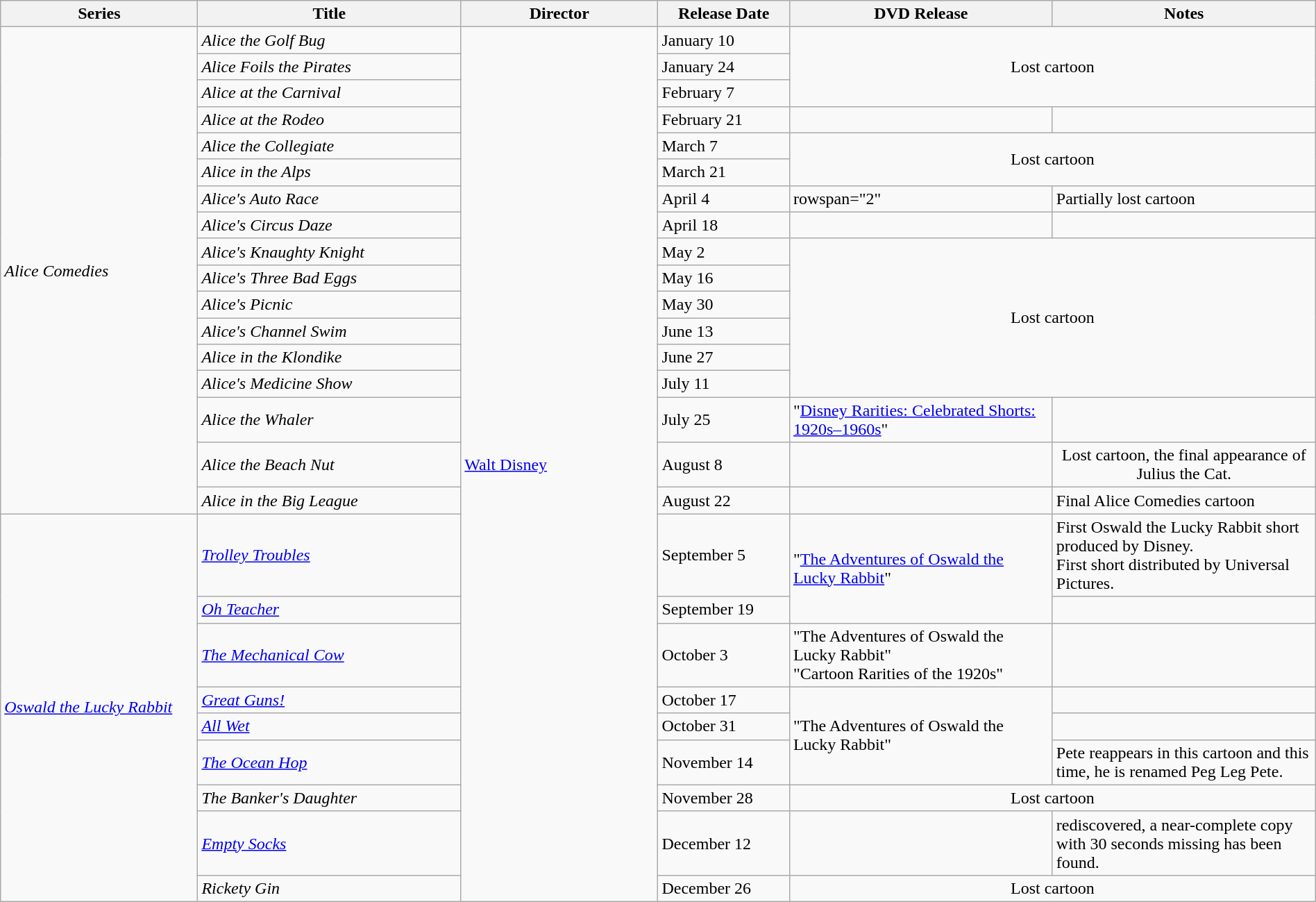<table class="wikitable" style="width:100%;">
<tr>
<th style="width:15%;">Series</th>
<th style="width:20%;">Title</th>
<th style="width:15%;">Director</th>
<th style="width:10%;">Release Date</th>
<th style="width:20%;">DVD Release</th>
<th style="width:20%;">Notes</th>
</tr>
<tr>
<td rowspan="17"><em>Alice Comedies</em></td>
<td><em>Alice the Golf Bug</em></td>
<td rowspan="26"><a href='#'>Walt Disney</a></td>
<td>January 10</td>
<td rowspan="3" colspan="2" style="text-align: center;">Lost cartoon</td>
</tr>
<tr>
<td><em>Alice Foils the Pirates</em></td>
<td>January 24</td>
</tr>
<tr>
<td><em>Alice at the Carnival</em></td>
<td>February 7</td>
</tr>
<tr>
<td><em>Alice at the Rodeo</em></td>
<td>February 21</td>
<td></td>
<td></td>
</tr>
<tr>
<td><em>Alice the Collegiate</em></td>
<td>March 7</td>
<td rowspan="2" colspan="2" style="text-align: center;">Lost cartoon</td>
</tr>
<tr>
<td><em>Alice in the Alps</em></td>
<td>March 21</td>
</tr>
<tr>
<td><em>Alice's Auto Race</em></td>
<td>April 4</td>
<td>rowspan="2" </td>
<td>Partially lost cartoon</td>
</tr>
<tr>
<td><em>Alice's Circus Daze</em></td>
<td>April 18</td>
<td></td>
</tr>
<tr>
<td><em>Alice's Knaughty Knight</em></td>
<td>May 2</td>
<td rowspan="6" colspan="2" style="text-align: center;">Lost cartoon</td>
</tr>
<tr>
<td><em>Alice's Three Bad Eggs</em></td>
<td>May 16</td>
</tr>
<tr>
<td><em>Alice's Picnic</em></td>
<td>May 30</td>
</tr>
<tr>
<td><em>Alice's Channel Swim</em></td>
<td>June 13</td>
</tr>
<tr>
<td><em>Alice in the Klondike</em></td>
<td>June 27</td>
</tr>
<tr>
<td><em>Alice's Medicine Show</em></td>
<td>July 11</td>
</tr>
<tr>
<td><em>Alice the Whaler</em></td>
<td>July 25</td>
<td>"<a href='#'>Disney Rarities: Celebrated Shorts: 1920s–1960s</a>"</td>
<td></td>
</tr>
<tr>
<td><em>Alice the Beach Nut</em></td>
<td>August 8</td>
<td></td>
<td style="text-align: center;">Lost cartoon, the final appearance of Julius the Cat.</td>
</tr>
<tr>
<td><em>Alice in the Big League</em></td>
<td>August 22</td>
<td></td>
<td>Final Alice Comedies cartoon</td>
</tr>
<tr>
<td rowspan="9"><em><a href='#'>Oswald the Lucky Rabbit</a></em></td>
<td><em><a href='#'>Trolley Troubles</a></em></td>
<td>September 5</td>
<td rowspan="2">"<a href='#'>The Adventures of Oswald the Lucky Rabbit</a>"</td>
<td>First Oswald the Lucky Rabbit short produced by Disney. <br>First short distributed by Universal Pictures.</td>
</tr>
<tr>
<td><em><a href='#'>Oh Teacher</a></em></td>
<td>September 19</td>
<td></td>
</tr>
<tr>
<td><em><a href='#'>The Mechanical Cow</a></em></td>
<td>October 3</td>
<td>"The Adventures of Oswald the Lucky Rabbit" <br>"Cartoon Rarities of the 1920s"</td>
<td></td>
</tr>
<tr>
<td><em><a href='#'>Great Guns!</a></em></td>
<td>October 17</td>
<td rowspan="3">"The Adventures of Oswald the Lucky Rabbit"</td>
<td></td>
</tr>
<tr>
<td><em><a href='#'>All Wet</a></em></td>
<td>October 31</td>
<td></td>
</tr>
<tr>
<td><em><a href='#'>The Ocean Hop</a></em></td>
<td>November 14</td>
<td>Pete reappears in this cartoon and this time, he is renamed Peg Leg Pete.</td>
</tr>
<tr>
<td><em>The Banker's Daughter</em></td>
<td>November 28</td>
<td colspan="2" style="text-align: center;">Lost cartoon</td>
</tr>
<tr>
<td><em><a href='#'>Empty Socks</a></em></td>
<td>December 12</td>
<td></td>
<td>rediscovered, a near-complete copy with 30 seconds missing has been found.</td>
</tr>
<tr>
<td><em>Rickety Gin</em></td>
<td>December 26</td>
<td colspan="2" style="text-align: center;">Lost cartoon</td>
</tr>
</table>
